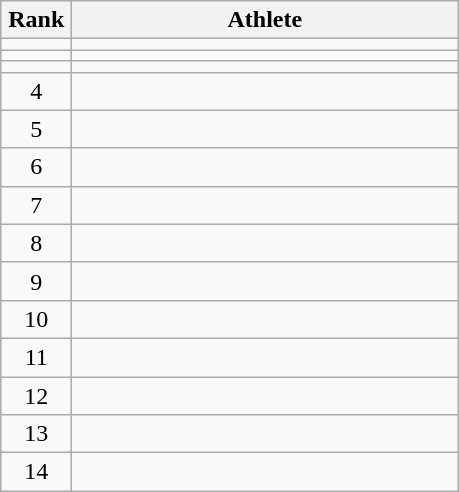<table class="wikitable" style="text-align: center;">
<tr>
<th width=40>Rank</th>
<th width=250>Athlete</th>
</tr>
<tr>
<td></td>
<td align="left"></td>
</tr>
<tr>
<td></td>
<td align="left"></td>
</tr>
<tr>
<td></td>
<td align="left"></td>
</tr>
<tr>
<td>4</td>
<td align="left"></td>
</tr>
<tr>
<td>5</td>
<td align="left"></td>
</tr>
<tr>
<td>6</td>
<td align="left"></td>
</tr>
<tr>
<td>7</td>
<td align="left"></td>
</tr>
<tr>
<td>8</td>
<td align="left"></td>
</tr>
<tr>
<td>9</td>
<td align="left"></td>
</tr>
<tr>
<td>10</td>
<td align="left"></td>
</tr>
<tr>
<td>11</td>
<td align="left"></td>
</tr>
<tr>
<td>12</td>
<td align="left"></td>
</tr>
<tr>
<td>13</td>
<td align="left"></td>
</tr>
<tr>
<td>14</td>
<td align="left"></td>
</tr>
</table>
